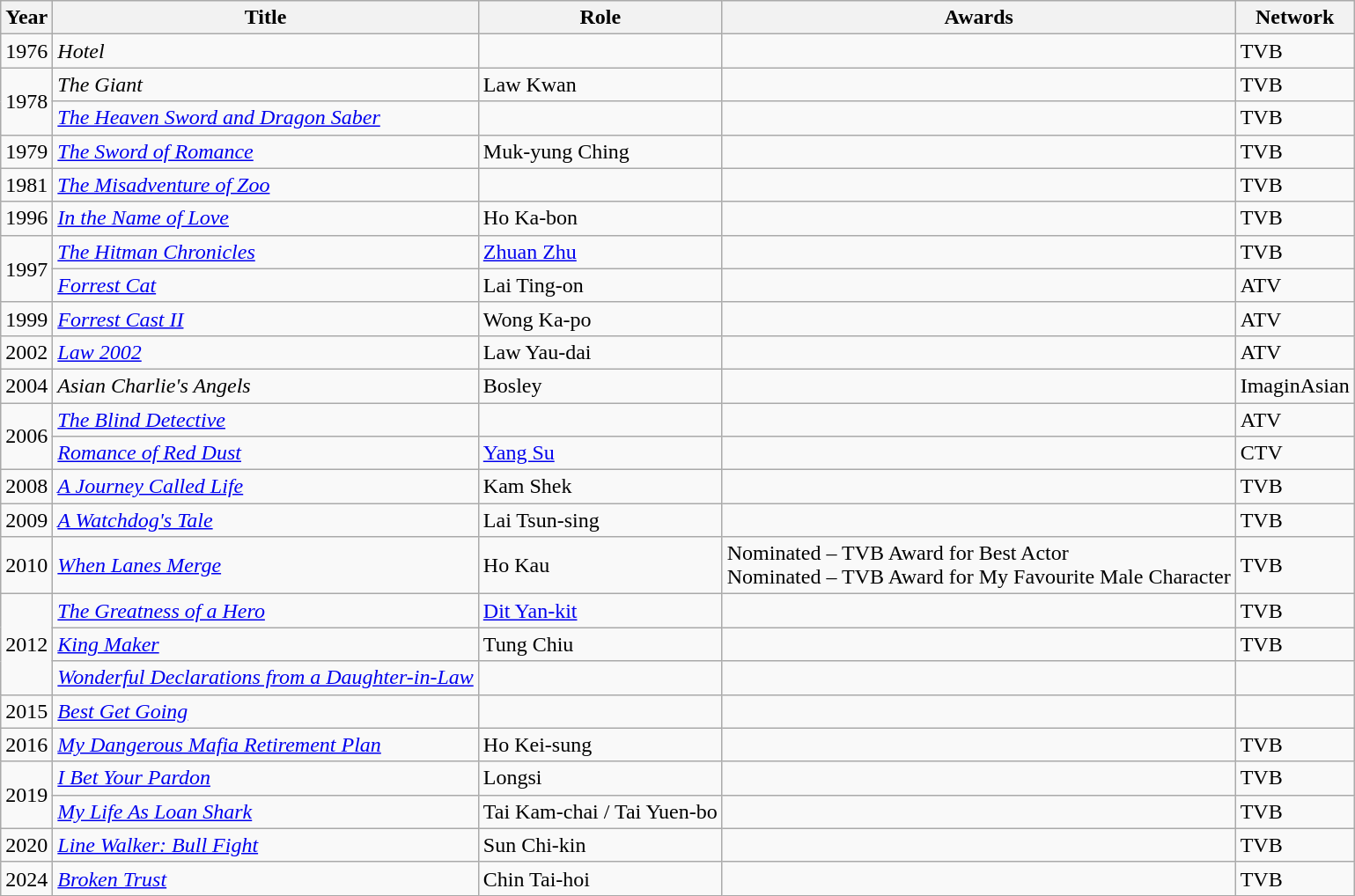<table class="wikitable sortable">
<tr>
<th>Year</th>
<th>Title</th>
<th>Role</th>
<th>Awards</th>
<th>Network</th>
</tr>
<tr>
<td>1976</td>
<td><em>Hotel</em></td>
<td></td>
<td></td>
<td>TVB</td>
</tr>
<tr>
<td rowspan="2">1978</td>
<td><em>The Giant</em></td>
<td>Law Kwan</td>
<td></td>
<td>TVB</td>
</tr>
<tr>
<td><em><a href='#'>The Heaven Sword and Dragon Saber</a></em></td>
<td></td>
<td></td>
<td>TVB</td>
</tr>
<tr>
<td>1979</td>
<td><em><a href='#'>The Sword of Romance</a></em></td>
<td>Muk-yung Ching</td>
<td></td>
<td>TVB</td>
</tr>
<tr>
<td>1981</td>
<td><em><a href='#'>The Misadventure of Zoo</a></em></td>
<td></td>
<td></td>
<td>TVB</td>
</tr>
<tr>
<td>1996</td>
<td><em><a href='#'>In the Name of Love</a></em></td>
<td>Ho Ka-bon</td>
<td></td>
<td>TVB</td>
</tr>
<tr>
<td rowspan="2">1997</td>
<td><em><a href='#'>The Hitman Chronicles</a></em></td>
<td><a href='#'>Zhuan Zhu</a></td>
<td></td>
<td>TVB</td>
</tr>
<tr>
<td><em><a href='#'>Forrest Cat</a></em></td>
<td>Lai Ting-on</td>
<td></td>
<td>ATV</td>
</tr>
<tr>
<td>1999</td>
<td><em><a href='#'>Forrest Cast II</a></em></td>
<td>Wong Ka-po</td>
<td></td>
<td>ATV</td>
</tr>
<tr>
<td>2002</td>
<td><em><a href='#'>Law 2002</a></em></td>
<td>Law Yau-dai</td>
<td></td>
<td>ATV</td>
</tr>
<tr>
<td>2004</td>
<td><em>Asian Charlie's Angels</em></td>
<td>Bosley</td>
<td></td>
<td>ImaginAsian</td>
</tr>
<tr>
<td rowspan="2">2006</td>
<td><em><a href='#'>The Blind Detective</a></em></td>
<td></td>
<td></td>
<td>ATV</td>
</tr>
<tr>
<td><em><a href='#'>Romance of Red Dust</a></em></td>
<td><a href='#'>Yang Su</a></td>
<td></td>
<td>CTV</td>
</tr>
<tr>
<td>2008</td>
<td><em><a href='#'>A Journey Called Life</a></em></td>
<td>Kam Shek</td>
<td></td>
<td>TVB</td>
</tr>
<tr>
<td>2009</td>
<td><em><a href='#'>A Watchdog's Tale</a></em></td>
<td>Lai Tsun-sing</td>
<td></td>
<td>TVB</td>
</tr>
<tr>
<td>2010</td>
<td><em><a href='#'>When Lanes Merge</a></em></td>
<td>Ho Kau</td>
<td>Nominated – TVB Award for Best Actor<br>Nominated – TVB Award for My Favourite Male Character</td>
<td>TVB</td>
</tr>
<tr>
<td rowspan="3">2012</td>
<td><em><a href='#'>The Greatness of a Hero</a></em></td>
<td><a href='#'>Dit Yan-kit</a></td>
<td></td>
<td>TVB</td>
</tr>
<tr>
<td><em><a href='#'>King Maker</a></em></td>
<td>Tung Chiu</td>
<td></td>
<td>TVB</td>
</tr>
<tr>
<td><em><a href='#'>Wonderful Declarations from a Daughter-in-Law</a></em></td>
<td></td>
<td></td>
<td></td>
</tr>
<tr>
<td>2015</td>
<td><em><a href='#'>Best Get Going</a></em></td>
<td></td>
<td></td>
<td></td>
</tr>
<tr>
<td>2016</td>
<td><em><a href='#'>My Dangerous Mafia Retirement Plan</a></em></td>
<td>Ho Kei-sung</td>
<td></td>
<td>TVB</td>
</tr>
<tr>
<td rowspan="2">2019</td>
<td><em><a href='#'>I Bet Your Pardon</a></em></td>
<td>Longsi</td>
<td></td>
<td>TVB</td>
</tr>
<tr>
<td><em><a href='#'>My Life As Loan Shark</a></em></td>
<td>Tai Kam-chai / Tai Yuen-bo</td>
<td></td>
<td>TVB</td>
</tr>
<tr>
<td>2020</td>
<td><em><a href='#'>Line Walker: Bull Fight</a></em></td>
<td>Sun Chi-kin</td>
<td></td>
<td>TVB</td>
</tr>
<tr>
<td>2024</td>
<td><em><a href='#'>Broken Trust</a></em></td>
<td>Chin Tai-hoi</td>
<td></td>
<td>TVB</td>
</tr>
</table>
